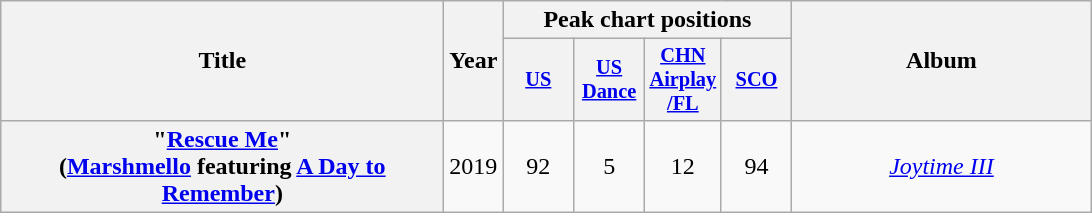<table class="wikitable plainrowheaders" style="text-align:center;">
<tr>
<th scope="col" rowspan="2" style="width:18em;">Title</th>
<th scope="col" rowspan="2" style="width:1em;">Year</th>
<th scope="col" colspan="4">Peak chart positions</th>
<th scope="col" rowspan="2" style="width:12em;">Album</th>
</tr>
<tr>
<th scope="col" style="width:3em;font-size:85%;"><a href='#'>US</a><br></th>
<th scope="col" style="width:3em;font-size:85%;"><a href='#'>US<br>Dance</a><br></th>
<th scope="col" style="width:3em;font-size:85%;"><a href='#'>CHN<br>Airplay<br>/FL</a><br></th>
<th scope="col" style="width:3em;font-size:85%;"><a href='#'>SCO</a><br></th>
</tr>
<tr>
<th scope="row">"<a href='#'>Rescue Me</a>"<br><span>(<a href='#'>Marshmello</a> featuring <a href='#'>A Day to Remember</a>)</span></th>
<td>2019</td>
<td>92</td>
<td>5</td>
<td>12</td>
<td>94</td>
<td><em><a href='#'>Joytime III</a></em></td>
</tr>
</table>
